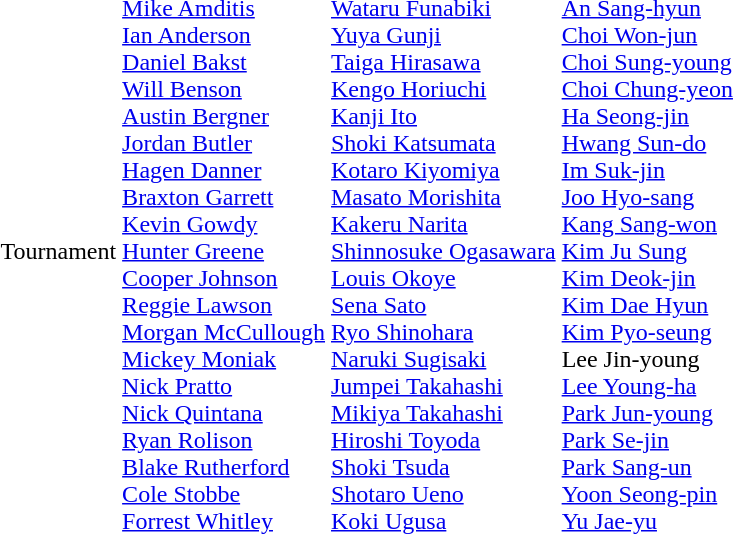<table>
<tr>
<td>Tournament</td>
<td><br><a href='#'>Mike Amditis</a><br><a href='#'>Ian Anderson</a><br><a href='#'>Daniel Bakst</a><br><a href='#'>Will Benson</a><br><a href='#'>Austin Bergner</a><br><a href='#'>Jordan Butler</a><br><a href='#'>Hagen Danner</a><br><a href='#'>Braxton Garrett</a><br><a href='#'>Kevin Gowdy</a><br><a href='#'>Hunter Greene</a><br><a href='#'>Cooper Johnson</a><br><a href='#'>Reggie Lawson</a><br><a href='#'>Morgan McCullough</a><br><a href='#'>Mickey Moniak</a><br><a href='#'>Nick Pratto</a><br><a href='#'>Nick Quintana</a><br><a href='#'>Ryan Rolison</a><br><a href='#'>Blake Rutherford</a><br><a href='#'>Cole Stobbe</a><br><a href='#'>Forrest Whitley</a></td>
<td><br><a href='#'>Wataru Funabiki</a><br><a href='#'>Yuya Gunji</a><br><a href='#'>Taiga Hirasawa</a><br><a href='#'>Kengo Horiuchi</a><br><a href='#'>Kanji Ito</a><br><a href='#'>Shoki Katsumata</a><br><a href='#'>Kotaro Kiyomiya</a><br><a href='#'>Masato Morishita</a><br><a href='#'>Kakeru Narita</a><br><a href='#'>Shinnosuke Ogasawara</a><br><a href='#'>Louis Okoye</a><br><a href='#'>Sena Sato</a><br><a href='#'>Ryo Shinohara</a><br><a href='#'>Naruki Sugisaki</a><br><a href='#'>Jumpei Takahashi</a><br><a href='#'>Mikiya Takahashi</a><br><a href='#'>Hiroshi Toyoda</a><br><a href='#'>Shoki Tsuda</a><br><a href='#'>Shotaro Ueno</a><br><a href='#'>Koki Ugusa</a></td>
<td><br><a href='#'>An Sang-hyun</a><br><a href='#'>Choi Won-jun</a><br><a href='#'>Choi Sung-young</a><br><a href='#'>Choi Chung-yeon</a><br><a href='#'>Ha Seong-jin</a><br><a href='#'>Hwang Sun-do</a><br><a href='#'>Im Suk-jin</a><br><a href='#'>Joo Hyo-sang</a><br><a href='#'>Kang Sang-won</a><br><a href='#'>Kim Ju Sung</a><br><a href='#'>Kim Deok-jin</a><br><a href='#'>Kim Dae Hyun</a><br><a href='#'>Kim Pyo-seung</a><br>Lee Jin-young<br><a href='#'>Lee Young-ha</a><br><a href='#'>Park Jun-young</a><br><a href='#'>Park Se-jin</a><br><a href='#'>Park Sang-un</a><br><a href='#'>Yoon Seong-pin</a><br><a href='#'>Yu Jae-yu</a></td>
</tr>
</table>
